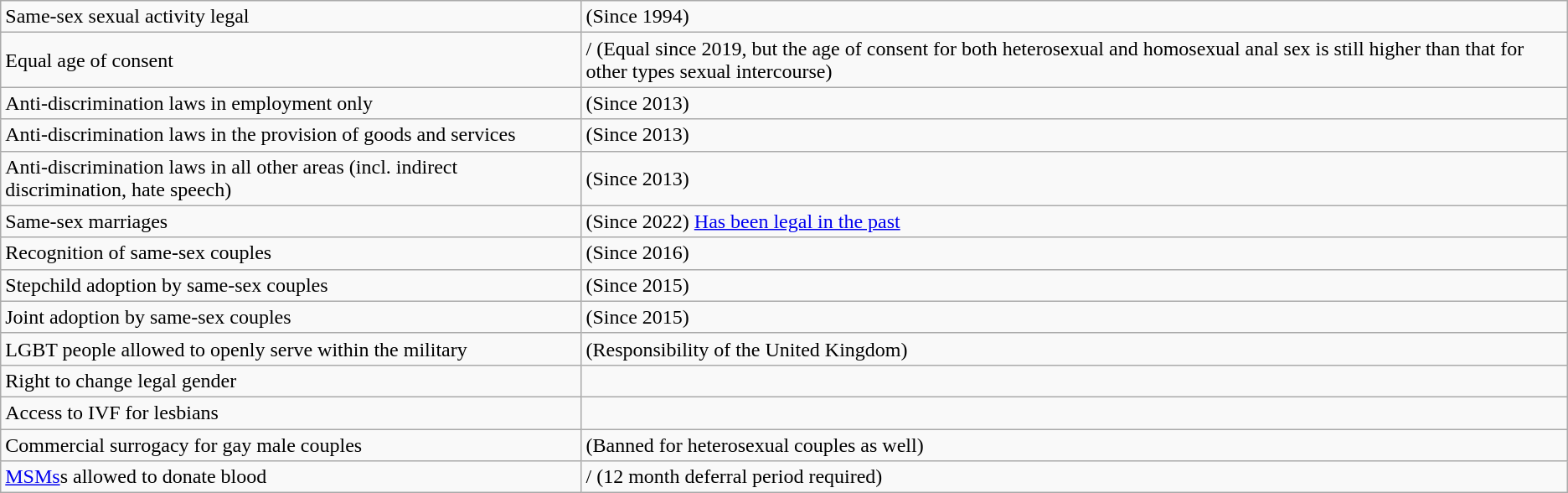<table class="wikitable">
<tr>
<td>Same-sex sexual activity legal</td>
<td> (Since 1994)</td>
</tr>
<tr>
<td>Equal age of consent</td>
<td> / (Equal since 2019, but the age of consent for both heterosexual and homosexual anal sex is still higher than that for other types sexual intercourse)</td>
</tr>
<tr>
<td>Anti-discrimination laws in employment only</td>
<td> (Since 2013)</td>
</tr>
<tr>
<td>Anti-discrimination laws in the provision of goods and services</td>
<td> (Since 2013)</td>
</tr>
<tr>
<td>Anti-discrimination laws in all other areas (incl. indirect discrimination, hate speech)</td>
<td> (Since 2013)</td>
</tr>
<tr>
<td>Same-sex marriages</td>
<td> (Since 2022) <a href='#'>Has been legal in the past</a></td>
</tr>
<tr>
<td>Recognition of same-sex couples</td>
<td> (Since 2016)</td>
</tr>
<tr>
<td>Stepchild adoption by same-sex couples</td>
<td> (Since 2015)</td>
</tr>
<tr>
<td>Joint adoption by same-sex couples</td>
<td> (Since 2015)</td>
</tr>
<tr>
<td>LGBT people allowed to openly serve within the military</td>
<td> (Responsibility of the United Kingdom)</td>
</tr>
<tr>
<td>Right to change legal gender</td>
<td></td>
</tr>
<tr>
<td>Access to IVF for lesbians</td>
<td></td>
</tr>
<tr>
<td>Commercial surrogacy for gay male couples</td>
<td> (Banned for heterosexual couples as well)</td>
</tr>
<tr>
<td><a href='#'>MSMs</a>s allowed to donate blood</td>
<td>/ (12 month deferral period required)</td>
</tr>
</table>
